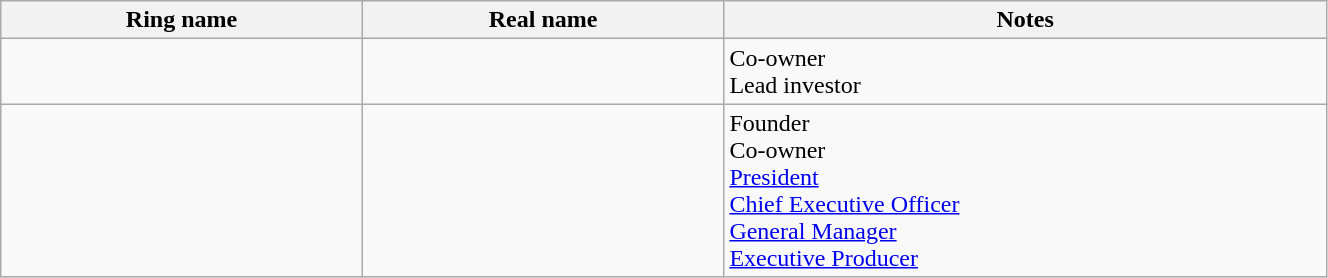<table class="wikitable sortable" style="width:70%;">
<tr>
<th style="width:15%;">Ring name</th>
<th style="width:15%;">Real name</th>
<th style="width:25%;">Notes</th>
</tr>
<tr>
<td></td>
<td></td>
<td>Co-owner<br>Lead investor</td>
</tr>
<tr>
<td></td>
<td></td>
<td>Founder<br>Co-owner<br><a href='#'>President</a><br><a href='#'>Chief Executive Officer</a><br><a href='#'>General Manager</a><br><a href='#'>Executive Producer</a></td>
</tr>
</table>
